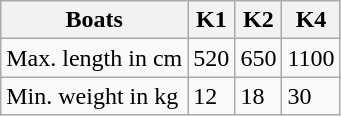<table class="wikitable">
<tr>
<th>Boats</th>
<th>K1</th>
<th>K2</th>
<th>K4</th>
</tr>
<tr>
<td>Max. length in cm</td>
<td>520</td>
<td>650</td>
<td>1100</td>
</tr>
<tr>
<td>Min. weight in kg</td>
<td>12</td>
<td>18</td>
<td>30</td>
</tr>
</table>
